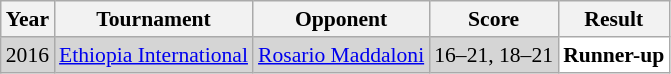<table class="sortable wikitable" style="font-size: 90%;">
<tr>
<th>Year</th>
<th>Tournament</th>
<th>Opponent</th>
<th>Score</th>
<th>Result</th>
</tr>
<tr style="background:#D5D5D5">
<td align="center">2016</td>
<td align="left"><a href='#'>Ethiopia International</a></td>
<td align="left"> <a href='#'>Rosario Maddaloni</a></td>
<td align="left">16–21, 18–21</td>
<td style="text-align:left; background:white"> <strong>Runner-up</strong></td>
</tr>
</table>
